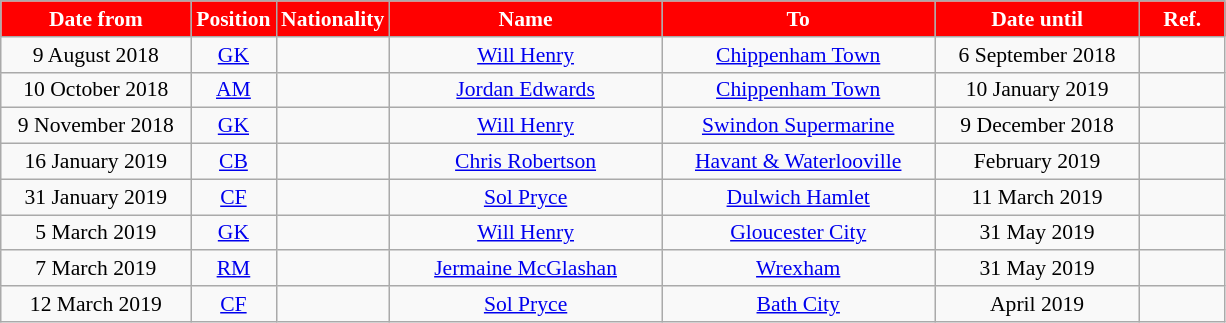<table class="wikitable"  style="text-align:center; font-size:90%; ">
<tr>
<th style="background:#FF0000; color:white; width:120px;">Date from</th>
<th style="background:#FF0000; color:white; width:50px;">Position</th>
<th style="background:#FF0000; color:white; width:50px;">Nationality</th>
<th style="background:#FF0000; color:white; width:175px;">Name</th>
<th style="background:#FF0000; color:white; width:175px;">To</th>
<th style="background:#FF0000; color:white; width:130px;">Date until</th>
<th style="background:#FF0000; color:white; width:50px;">Ref.</th>
</tr>
<tr>
<td>9 August 2018</td>
<td><a href='#'>GK</a></td>
<td></td>
<td><a href='#'>Will Henry</a></td>
<td><a href='#'>Chippenham Town</a></td>
<td>6 September 2018</td>
<td></td>
</tr>
<tr>
<td>10 October 2018</td>
<td><a href='#'>AM</a></td>
<td></td>
<td><a href='#'>Jordan Edwards</a></td>
<td><a href='#'>Chippenham Town</a></td>
<td>10 January 2019</td>
<td></td>
</tr>
<tr>
<td>9 November 2018</td>
<td><a href='#'>GK</a></td>
<td></td>
<td><a href='#'>Will Henry</a></td>
<td><a href='#'>Swindon Supermarine</a></td>
<td>9 December 2018</td>
<td></td>
</tr>
<tr>
<td>16 January 2019</td>
<td><a href='#'>CB</a></td>
<td></td>
<td><a href='#'>Chris Robertson</a></td>
<td><a href='#'>Havant & Waterlooville</a></td>
<td>February 2019</td>
<td></td>
</tr>
<tr>
<td>31 January 2019</td>
<td><a href='#'>CF</a></td>
<td></td>
<td><a href='#'>Sol Pryce</a></td>
<td><a href='#'>Dulwich Hamlet</a></td>
<td>11 March 2019</td>
<td></td>
</tr>
<tr>
<td>5 March 2019</td>
<td><a href='#'>GK</a></td>
<td></td>
<td><a href='#'>Will Henry</a></td>
<td><a href='#'>Gloucester City</a></td>
<td>31 May 2019</td>
<td></td>
</tr>
<tr>
<td>7 March 2019</td>
<td><a href='#'>RM</a></td>
<td></td>
<td><a href='#'>Jermaine McGlashan</a></td>
<td> <a href='#'>Wrexham</a></td>
<td>31 May 2019</td>
<td></td>
</tr>
<tr>
<td>12 March 2019</td>
<td><a href='#'>CF</a></td>
<td></td>
<td><a href='#'>Sol Pryce</a></td>
<td><a href='#'>Bath City</a></td>
<td>April 2019</td>
<td></td>
</tr>
</table>
